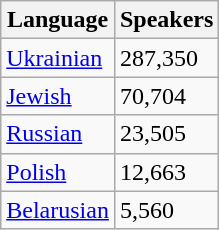<table class="wikitable sortable plainrowheaders">
<tr>
<th scope="col">Language</th>
<th scope="col">Speakers</th>
</tr>
<tr>
<td><a href='#'>Ukrainian</a></td>
<td>287,350</td>
</tr>
<tr>
<td><a href='#'>Jewish</a></td>
<td>70,704</td>
</tr>
<tr>
<td><a href='#'>Russian</a></td>
<td>23,505</td>
</tr>
<tr>
<td><a href='#'>Polish</a></td>
<td>12,663</td>
</tr>
<tr>
<td><a href='#'>Belarusian</a></td>
<td>5,560</td>
</tr>
</table>
